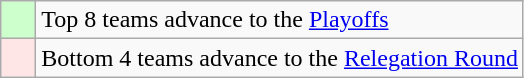<table class="wikitable">
<tr>
<td style="background: #ccffcc;">    </td>
<td>Top 8 teams advance to the <a href='#'>Playoffs</a></td>
</tr>
<tr>
<td style="background: #FFE6E6;">    </td>
<td>Bottom 4 teams advance to the <a href='#'>Relegation Round</a></td>
</tr>
</table>
